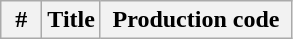<table class="wikitable plainrowheaders">
<tr>
<th width="20">#</th>
<th>Title</th>
<th width="120">Production code<br>











</th>
</tr>
</table>
